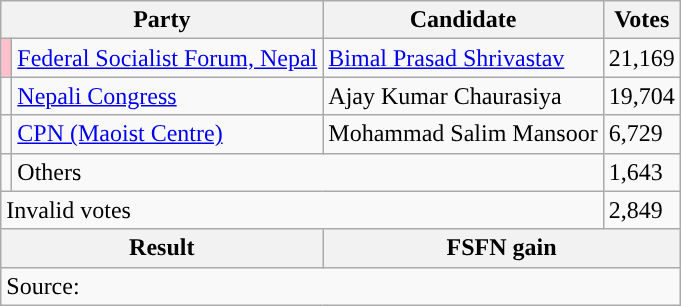<table class="wikitable">
<tr>
<th colspan="2">Party</th>
<th>Candidate</th>
<th>Votes</th>
</tr>
<tr>
<td style="background-color:pink"></td>
<td><a href='#'>Federal Socialist Forum, Nepal</a></td>
<td><a href='#'>Bimal Prasad Shrivastav</a></td>
<td>21,169</td>
</tr>
<tr>
<td style="background-color:"></td>
<td><a href='#'>Nepali Congress</a></td>
<td>Ajay Kumar Chaurasiya</td>
<td>19,704</td>
</tr>
<tr>
<td style="background-color:"></td>
<td><a href='#'>CPN (Maoist Centre)</a></td>
<td>Mohammad Salim Mansoor</td>
<td>6,729</td>
</tr>
<tr>
<td></td>
<td colspan="2">Others</td>
<td>1,643</td>
</tr>
<tr>
<td colspan="3">Invalid votes</td>
<td>2,849</td>
</tr>
<tr>
<th colspan="2">Result</th>
<th colspan="2">FSFN gain</th>
</tr>
<tr>
<td colspan="4">Source: </td>
</tr>
</table>
